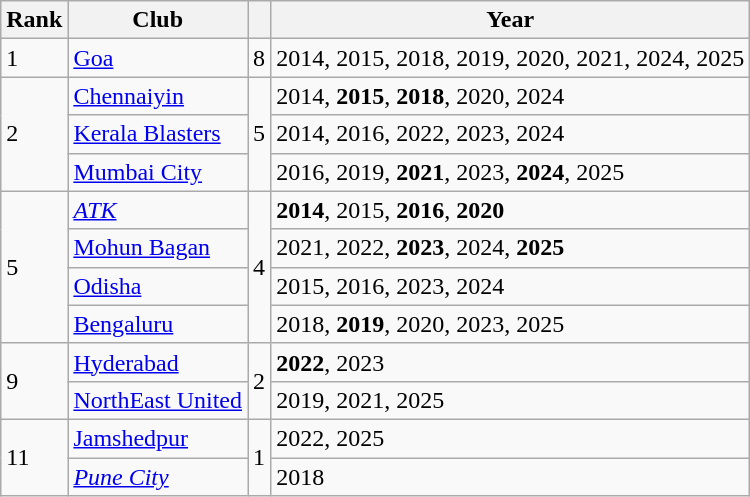<table class="wikitable">
<tr>
<th>Rank</th>
<th>Club</th>
<th></th>
<th>Year</th>
</tr>
<tr>
<td>1</td>
<td><a href='#'>Goa</a></td>
<td>8</td>
<td>2014, 2015, 2018, 2019, 2020, 2021, 2024, 2025</td>
</tr>
<tr>
<td rowspan="3">2</td>
<td><a href='#'>Chennaiyin</a></td>
<td rowspan="3">5</td>
<td>2014, <strong>2015</strong>, <strong>2018</strong>, 2020, 2024</td>
</tr>
<tr>
<td><a href='#'>Kerala Blasters</a></td>
<td>2014, 2016, 2022, 2023, 2024</td>
</tr>
<tr>
<td><a href='#'>Mumbai City</a></td>
<td>2016, 2019, <strong>2021</strong>, 2023, <strong>2024</strong>, 2025</td>
</tr>
<tr>
<td rowspan="4">5</td>
<td><a href='#'><em>ATK</em></a></td>
<td rowspan="4">4</td>
<td><strong>2014</strong>, 2015, <strong>2016</strong>, <strong>2020</strong></td>
</tr>
<tr>
<td><a href='#'>Mohun Bagan</a></td>
<td>2021, 2022, <strong>2023</strong>, 2024, <strong>2025</strong></td>
</tr>
<tr>
<td><a href='#'>Odisha</a></td>
<td>2015, 2016, 2023, 2024</td>
</tr>
<tr>
<td><a href='#'>Bengaluru</a></td>
<td>2018, <strong>2019</strong>, 2020, 2023, 2025</td>
</tr>
<tr>
<td rowspan="2">9</td>
<td><a href='#'>Hyderabad</a></td>
<td rowspan="2">2</td>
<td><strong>2022</strong>, 2023</td>
</tr>
<tr>
<td><a href='#'>NorthEast United</a></td>
<td>2019, 2021, 2025</td>
</tr>
<tr>
<td rowspan="2">11</td>
<td><a href='#'>Jamshedpur</a></td>
<td rowspan="2">1</td>
<td>2022, 2025</td>
</tr>
<tr>
<td><a href='#'><em>Pune City</em></a></td>
<td>2018</td>
</tr>
</table>
